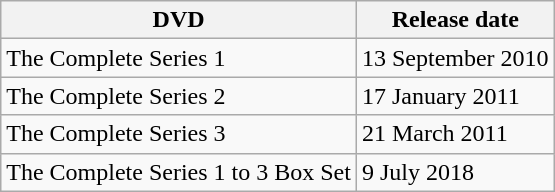<table class="wikitable">
<tr>
<th>DVD</th>
<th>Release date</th>
</tr>
<tr>
<td>The Complete Series 1</td>
<td>13 September 2010</td>
</tr>
<tr>
<td>The Complete Series 2</td>
<td>17 January 2011</td>
</tr>
<tr>
<td>The Complete Series 3</td>
<td>21 March 2011</td>
</tr>
<tr>
<td>The Complete Series 1 to 3 Box Set</td>
<td>9 July 2018</td>
</tr>
</table>
